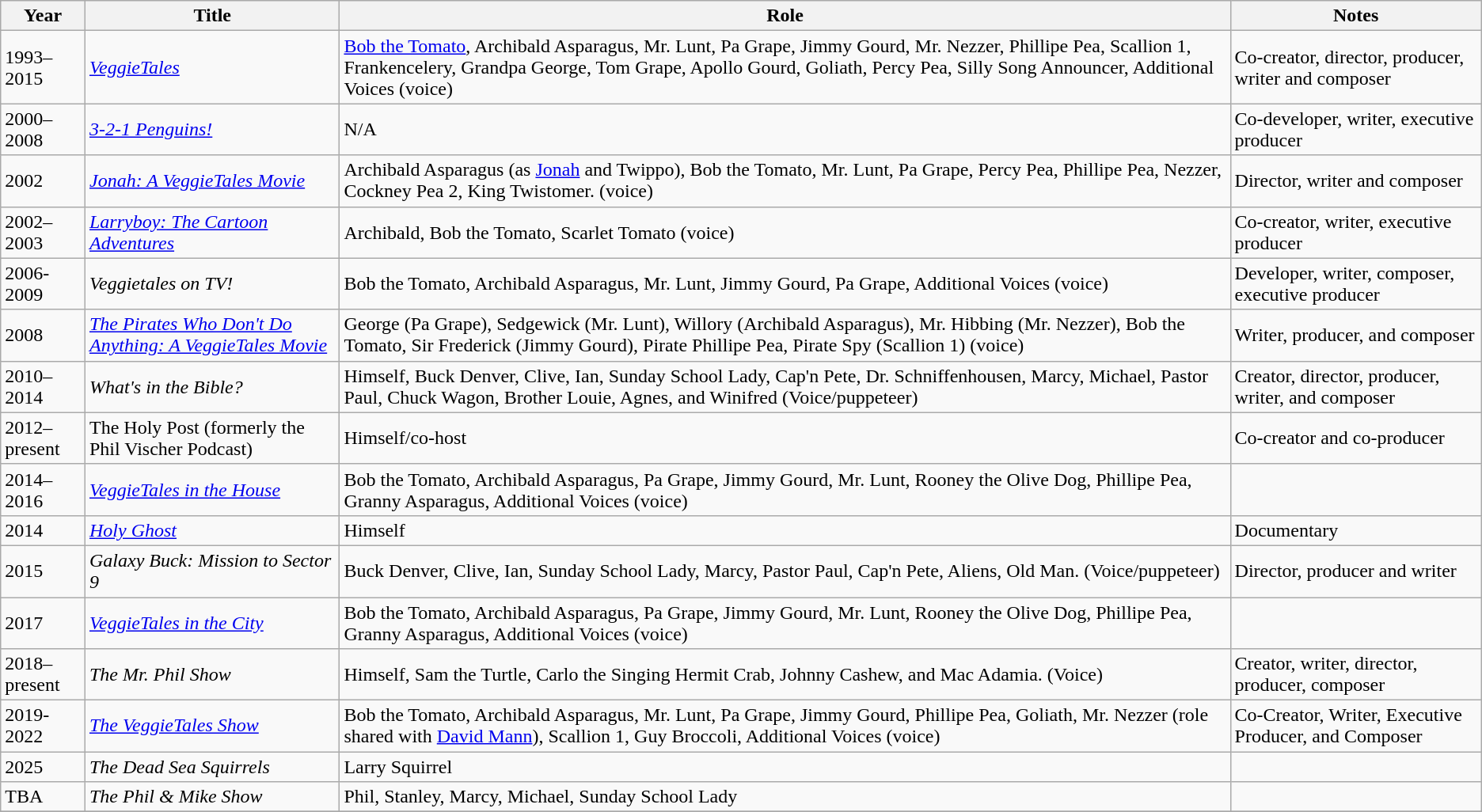<table class="wikitable">
<tr>
<th>Year</th>
<th>Title</th>
<th>Role</th>
<th>Notes</th>
</tr>
<tr>
<td>1993–2015</td>
<td><em><a href='#'>VeggieTales</a></em></td>
<td><a href='#'>Bob the Tomato</a>, Archibald Asparagus, Mr. Lunt, Pa Grape, Jimmy Gourd, Mr. Nezzer, Phillipe Pea, Scallion 1, Frankencelery, Grandpa George, Tom Grape, Apollo Gourd, Goliath, Percy Pea, Silly Song Announcer, Additional Voices (voice)</td>
<td>Co-creator, director, producer, writer and composer</td>
</tr>
<tr>
<td>2000–2008</td>
<td><em><a href='#'>3-2-1 Penguins!</a></em></td>
<td>N/A</td>
<td>Co-developer, writer, executive producer</td>
</tr>
<tr>
<td>2002</td>
<td><em><a href='#'>Jonah: A VeggieTales Movie</a></em></td>
<td>Archibald Asparagus (as <a href='#'>Jonah</a> and Twippo), Bob the Tomato, Mr. Lunt, Pa Grape, Percy Pea, Phillipe Pea, Nezzer, Cockney Pea 2, King Twistomer. (voice)</td>
<td>Director, writer and composer</td>
</tr>
<tr>
<td>2002–2003</td>
<td><em><a href='#'>Larryboy: The Cartoon Adventures</a></em></td>
<td>Archibald, Bob the Tomato, Scarlet Tomato (voice)</td>
<td>Co-creator, writer, executive producer</td>
</tr>
<tr>
<td>2006-2009</td>
<td><em>Veggietales on TV!</em></td>
<td>Bob the Tomato, Archibald Asparagus, Mr. Lunt, Jimmy Gourd, Pa Grape, Additional Voices  (voice)</td>
<td>Developer, writer, composer, executive producer</td>
</tr>
<tr>
<td>2008</td>
<td><em><a href='#'>The Pirates Who Don't Do Anything: A VeggieTales Movie</a></em></td>
<td>George (Pa Grape), Sedgewick (Mr. Lunt), Willory (Archibald Asparagus), Mr. Hibbing (Mr. Nezzer), Bob the Tomato, Sir Frederick (Jimmy Gourd), Pirate Phillipe Pea, Pirate Spy (Scallion 1) (voice)</td>
<td>Writer, producer, and composer</td>
</tr>
<tr>
<td>2010–2014</td>
<td><em>What's in the Bible?</em></td>
<td>Himself, Buck Denver, Clive, Ian, Sunday School Lady, Cap'n Pete, Dr. Schniffenhousen, Marcy, Michael, Pastor Paul, Chuck Wagon, Brother Louie, Agnes, and Winifred (Voice/puppeteer)</td>
<td>Creator, director, producer, writer, and composer</td>
</tr>
<tr>
<td>2012–present</td>
<td>The Holy Post (formerly the Phil Vischer Podcast)</td>
<td>Himself/co-host</td>
<td>Co-creator and co-producer</td>
</tr>
<tr>
<td>2014–2016</td>
<td><em><a href='#'>VeggieTales in the House</a></em></td>
<td>Bob the Tomato, Archibald Asparagus, Pa Grape, Jimmy Gourd, Mr. Lunt, Rooney the Olive Dog, Phillipe Pea, Granny Asparagus, Additional Voices (voice)</td>
<td></td>
</tr>
<tr>
<td>2014</td>
<td><em><a href='#'>Holy Ghost</a></em></td>
<td>Himself</td>
<td>Documentary</td>
</tr>
<tr>
<td>2015</td>
<td><em>Galaxy Buck: Mission to Sector 9</em></td>
<td>Buck Denver, Clive, Ian, Sunday School Lady, Marcy, Pastor Paul, Cap'n Pete, Aliens, Old Man. (Voice/puppeteer)</td>
<td>Director, producer and writer</td>
</tr>
<tr>
<td>2017</td>
<td><em><a href='#'>VeggieTales in the City</a></em></td>
<td>Bob the Tomato, Archibald Asparagus, Pa Grape, Jimmy Gourd, Mr. Lunt, Rooney the Olive Dog, Phillipe Pea, Granny Asparagus, Additional Voices (voice)</td>
<td></td>
</tr>
<tr>
<td>2018–present</td>
<td><em>The Mr. Phil Show</em></td>
<td>Himself, Sam the Turtle, Carlo the Singing Hermit Crab, Johnny Cashew, and Mac Adamia. (Voice)</td>
<td>Creator, writer, director, producer, composer</td>
</tr>
<tr>
<td>2019-2022</td>
<td><em><a href='#'>The VeggieTales Show</a></em></td>
<td>Bob the Tomato, Archibald Asparagus, Mr. Lunt, Pa Grape, Jimmy Gourd, Phillipe Pea, Goliath, Mr. Nezzer (role shared with <a href='#'>David Mann</a>), Scallion 1, Guy Broccoli, Additional Voices (voice)</td>
<td>Co-Creator, Writer, Executive Producer, and Composer</td>
</tr>
<tr>
<td>2025</td>
<td><em>The Dead Sea Squirrels</em></td>
<td>Larry Squirrel</td>
</tr>
<tr>
<td>TBA</td>
<td><em>The Phil & Mike Show</em></td>
<td>Phil, Stanley, Marcy, Michael, Sunday School Lady</td>
<td></td>
</tr>
<tr>
</tr>
</table>
